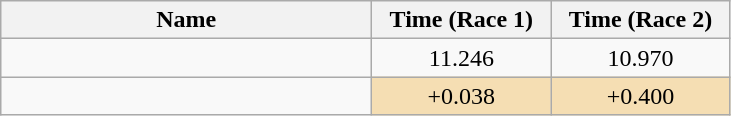<table class="wikitable" style="text-align:center;">
<tr>
<th style="width:15em">Name</th>
<th style="width:7em">Time (Race 1)</th>
<th style="width:7em">Time (Race 2)</th>
</tr>
<tr>
<td align=left></td>
<td>11.246</td>
<td>10.970</td>
</tr>
<tr>
<td align=left></td>
<td bgcolor=wheat>+0.038</td>
<td bgcolor=wheat>+0.400</td>
</tr>
</table>
